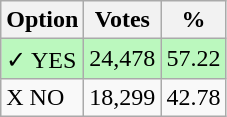<table class="wikitable">
<tr>
<th>Option</th>
<th>Votes</th>
<th>%</th>
</tr>
<tr>
<td style=background:#bbf8be>✓ YES</td>
<td style=background:#bbf8be>24,478</td>
<td style=background:#bbf8be>57.22</td>
</tr>
<tr>
<td>X NO</td>
<td>18,299</td>
<td>42.78</td>
</tr>
</table>
